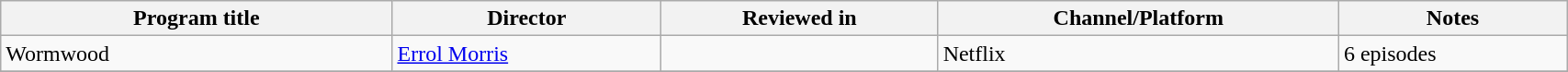<table class='wikitable sortable' width='90%'>
<tr>
<th width=25%>Program title</th>
<th>Director</th>
<th class='unsortable'>Reviewed in</th>
<th>Channel/Platform</th>
<th>Notes</th>
</tr>
<tr>
<td>Wormwood</td>
<td><a href='#'>Errol Morris</a></td>
<td></td>
<td>Netflix</td>
<td>6 episodes</td>
</tr>
<tr>
</tr>
</table>
